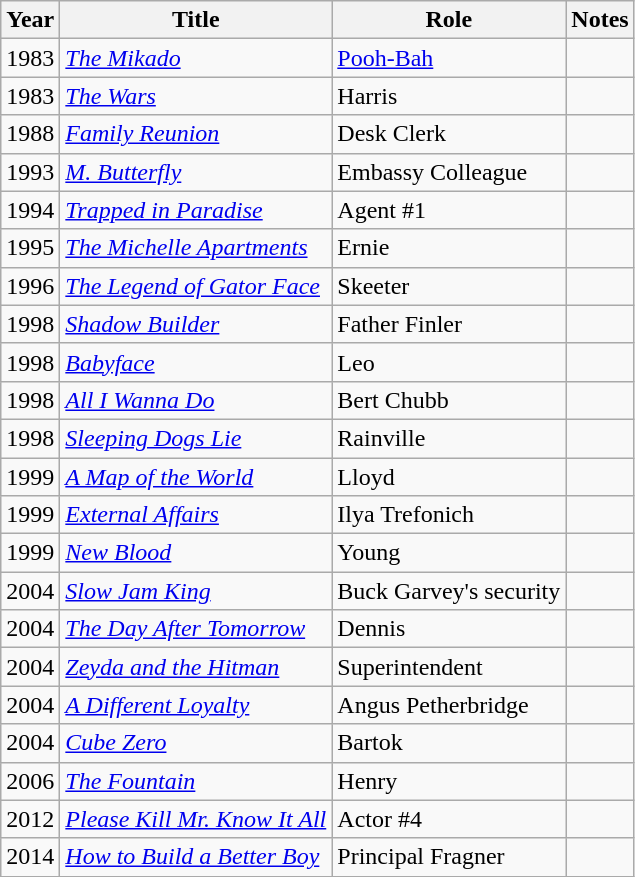<table class="wikitable sortable">
<tr>
<th>Year</th>
<th>Title</th>
<th>Role</th>
<th class="unsortable">Notes</th>
</tr>
<tr>
<td>1983</td>
<td data-sort-value="Mikado, The"><em><a href='#'>The Mikado</a></em></td>
<td><a href='#'>Pooh-Bah</a></td>
<td></td>
</tr>
<tr>
<td>1983</td>
<td data-sort-value="Wars, The"><em><a href='#'>The Wars</a></em></td>
<td>Harris</td>
<td></td>
</tr>
<tr>
<td>1988</td>
<td><em><a href='#'>Family Reunion</a></em></td>
<td>Desk Clerk</td>
<td></td>
</tr>
<tr>
<td>1993</td>
<td><em><a href='#'>M. Butterfly</a></em></td>
<td>Embassy Colleague</td>
<td></td>
</tr>
<tr>
<td>1994</td>
<td><em><a href='#'>Trapped in Paradise</a></em></td>
<td>Agent #1</td>
<td></td>
</tr>
<tr>
<td>1995</td>
<td data-sort-value="Michelle Apartments, The"><em><a href='#'>The Michelle Apartments</a></em></td>
<td>Ernie</td>
<td></td>
</tr>
<tr>
<td>1996</td>
<td data-sort-value="Legend of Gator Face, The"><em><a href='#'>The Legend of Gator Face</a></em></td>
<td>Skeeter</td>
<td></td>
</tr>
<tr>
<td>1998</td>
<td><em><a href='#'>Shadow Builder</a></em></td>
<td>Father Finler</td>
<td></td>
</tr>
<tr>
<td>1998</td>
<td><em><a href='#'>Babyface</a></em></td>
<td>Leo</td>
<td></td>
</tr>
<tr>
<td>1998</td>
<td><em><a href='#'>All I Wanna Do</a></em></td>
<td>Bert Chubb</td>
<td></td>
</tr>
<tr>
<td>1998</td>
<td><em><a href='#'>Sleeping Dogs Lie</a></em></td>
<td>Rainville</td>
</tr>
<tr>
<td>1999</td>
<td data-sort-value="Map of the World, A"><em><a href='#'>A Map of the World</a></em></td>
<td>Lloyd</td>
<td></td>
</tr>
<tr>
<td>1999</td>
<td><em><a href='#'>External Affairs</a></em></td>
<td>Ilya Trefonich</td>
<td></td>
</tr>
<tr>
<td>1999</td>
<td><em><a href='#'>New Blood</a></em></td>
<td>Young</td>
<td></td>
</tr>
<tr>
<td>2004</td>
<td><em><a href='#'>Slow Jam King</a></em></td>
<td>Buck Garvey's security</td>
<td></td>
</tr>
<tr>
<td>2004</td>
<td data-sort-value="Day After Tomorrow, The"><em><a href='#'>The Day After Tomorrow</a></em></td>
<td>Dennis</td>
<td></td>
</tr>
<tr>
<td>2004</td>
<td><em><a href='#'>Zeyda and the Hitman</a></em></td>
<td>Superintendent</td>
<td></td>
</tr>
<tr>
<td>2004</td>
<td data-sort-value="Different Loyalty, A"><em><a href='#'>A Different Loyalty</a></em></td>
<td>Angus Petherbridge</td>
<td></td>
</tr>
<tr>
<td>2004</td>
<td><em><a href='#'>Cube Zero</a></em></td>
<td>Bartok</td>
<td></td>
</tr>
<tr>
<td>2006</td>
<td data-sort-value="Fountain, The"><em><a href='#'>The Fountain</a></em></td>
<td>Henry</td>
<td></td>
</tr>
<tr>
<td>2012</td>
<td><em><a href='#'>Please Kill Mr. Know It All</a></em></td>
<td>Actor #4</td>
<td></td>
</tr>
<tr>
<td>2014</td>
<td><em><a href='#'>How to Build a Better Boy</a></em></td>
<td>Principal Fragner</td>
<td></td>
</tr>
</table>
